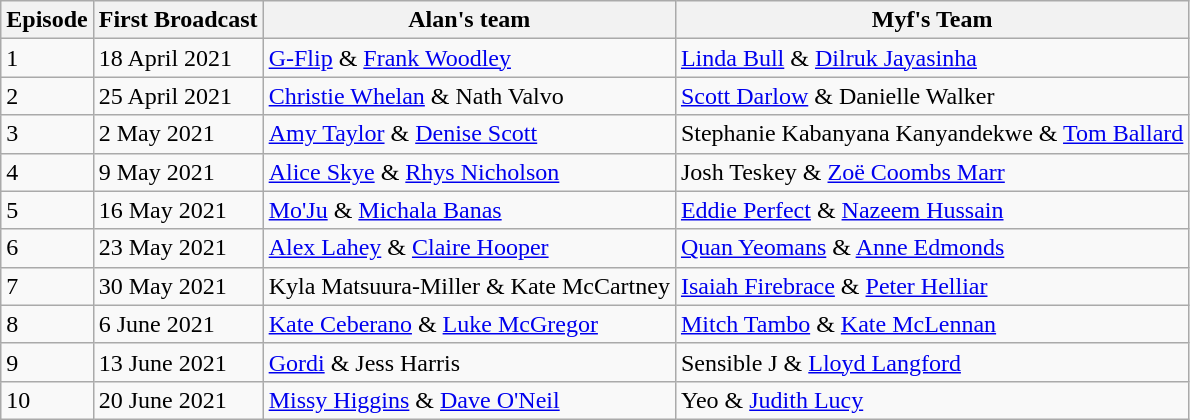<table class="wikitable">
<tr>
<th>Episode</th>
<th>First Broadcast</th>
<th>Alan's team</th>
<th>Myf's Team</th>
</tr>
<tr>
<td>1</td>
<td>18 April 2021</td>
<td><a href='#'>G-Flip</a> & <a href='#'>Frank Woodley</a></td>
<td><a href='#'>Linda Bull</a> & <a href='#'>Dilruk Jayasinha</a></td>
</tr>
<tr>
<td>2</td>
<td>25 April 2021</td>
<td><a href='#'>Christie Whelan</a> & Nath Valvo</td>
<td><a href='#'>Scott Darlow</a> & Danielle Walker</td>
</tr>
<tr>
<td>3</td>
<td>2 May 2021</td>
<td><a href='#'>Amy Taylor</a> & <a href='#'>Denise Scott</a></td>
<td>Stephanie Kabanyana Kanyandekwe & <a href='#'>Tom Ballard</a></td>
</tr>
<tr>
<td>4</td>
<td>9 May 2021</td>
<td><a href='#'>Alice Skye</a> & <a href='#'>Rhys Nicholson</a></td>
<td>Josh Teskey & <a href='#'>Zoë Coombs Marr</a></td>
</tr>
<tr>
<td>5</td>
<td>16 May 2021</td>
<td><a href='#'>Mo'Ju</a> & <a href='#'>Michala Banas</a></td>
<td><a href='#'>Eddie Perfect</a> & <a href='#'>Nazeem Hussain</a></td>
</tr>
<tr>
<td>6</td>
<td>23 May 2021</td>
<td><a href='#'>Alex Lahey</a> & <a href='#'>Claire Hooper</a></td>
<td><a href='#'>Quan Yeomans</a> & <a href='#'>Anne Edmonds</a></td>
</tr>
<tr>
<td>7</td>
<td>30 May 2021</td>
<td>Kyla Matsuura-Miller & Kate McCartney</td>
<td><a href='#'>Isaiah Firebrace</a> & <a href='#'>Peter Helliar</a></td>
</tr>
<tr>
<td>8</td>
<td>6 June 2021</td>
<td><a href='#'>Kate Ceberano</a> & <a href='#'>Luke McGregor</a></td>
<td><a href='#'>Mitch Tambo</a> & <a href='#'>Kate McLennan</a></td>
</tr>
<tr>
<td>9</td>
<td>13 June 2021</td>
<td><a href='#'>Gordi</a> & Jess Harris</td>
<td>Sensible J & <a href='#'>Lloyd Langford</a></td>
</tr>
<tr>
<td>10</td>
<td>20 June 2021</td>
<td><a href='#'>Missy Higgins</a> & <a href='#'>Dave O'Neil</a></td>
<td>Yeo & <a href='#'>Judith Lucy</a></td>
</tr>
</table>
